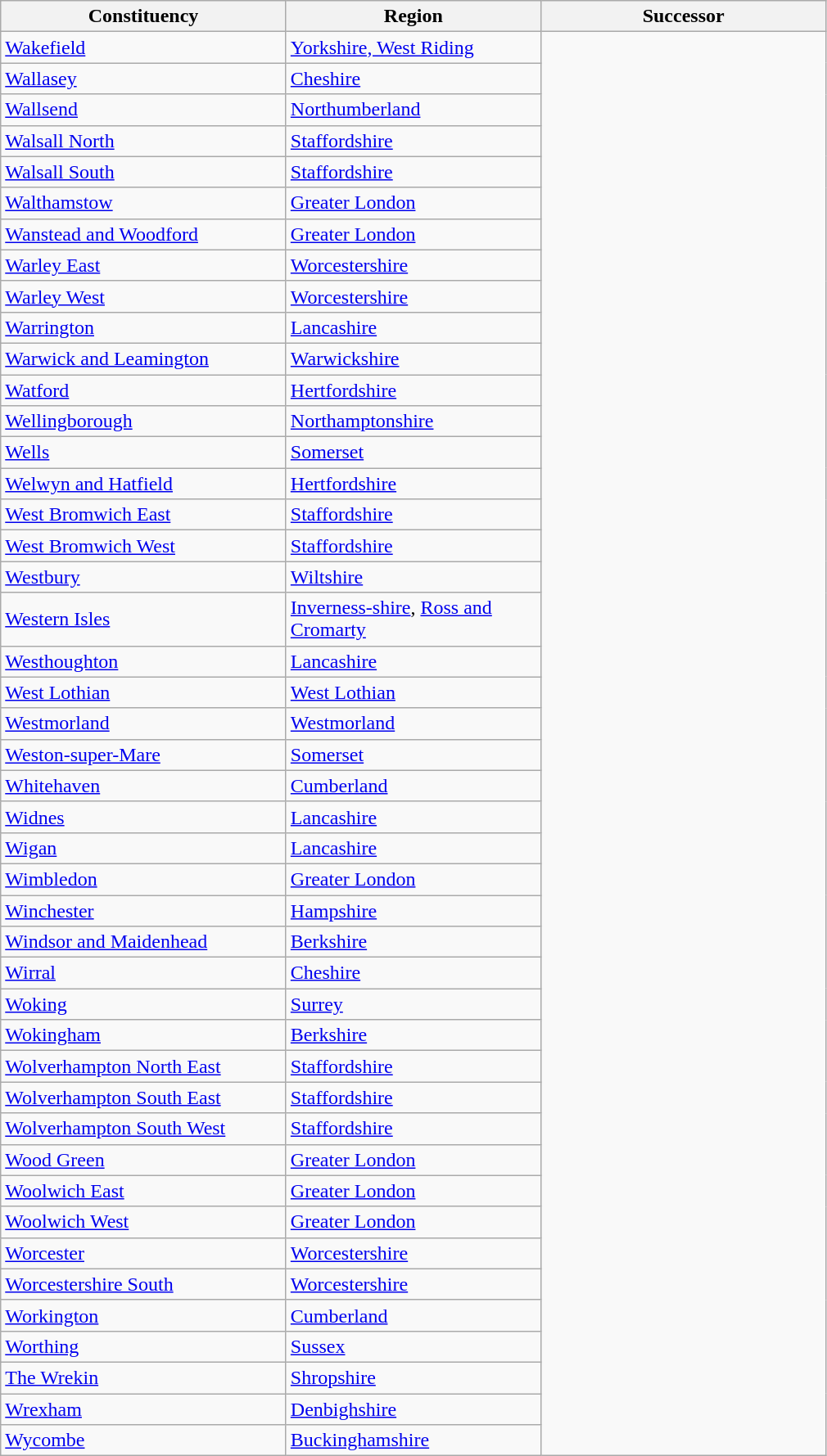<table class="wikitable">
<tr>
<th width="225px">Constituency</th>
<th width="200px">Region</th>
<th width="225px">Successor</th>
</tr>
<tr>
<td><a href='#'>Wakefield</a></td>
<td><a href='#'>Yorkshire, West Riding</a></td>
</tr>
<tr>
<td><a href='#'>Wallasey</a></td>
<td><a href='#'>Cheshire</a></td>
</tr>
<tr>
<td><a href='#'>Wallsend</a></td>
<td><a href='#'>Northumberland</a></td>
</tr>
<tr>
<td><a href='#'>Walsall North</a></td>
<td><a href='#'>Staffordshire</a></td>
</tr>
<tr>
<td><a href='#'>Walsall South</a></td>
<td><a href='#'>Staffordshire</a></td>
</tr>
<tr>
<td><a href='#'>Walthamstow</a></td>
<td><a href='#'>Greater London</a></td>
</tr>
<tr>
<td><a href='#'>Wanstead and Woodford</a></td>
<td><a href='#'>Greater London</a></td>
</tr>
<tr>
<td><a href='#'>Warley East</a></td>
<td><a href='#'>Worcestershire</a></td>
</tr>
<tr>
<td><a href='#'>Warley West</a></td>
<td><a href='#'>Worcestershire</a></td>
</tr>
<tr>
<td><a href='#'>Warrington</a></td>
<td><a href='#'>Lancashire</a></td>
</tr>
<tr>
<td><a href='#'>Warwick and Leamington</a></td>
<td><a href='#'>Warwickshire</a></td>
</tr>
<tr>
<td><a href='#'>Watford</a></td>
<td><a href='#'>Hertfordshire</a></td>
</tr>
<tr>
<td><a href='#'>Wellingborough</a></td>
<td><a href='#'>Northamptonshire</a></td>
</tr>
<tr>
<td><a href='#'>Wells</a></td>
<td><a href='#'>Somerset</a></td>
</tr>
<tr>
<td><a href='#'>Welwyn and Hatfield</a></td>
<td><a href='#'>Hertfordshire</a></td>
</tr>
<tr>
<td><a href='#'>West Bromwich East</a></td>
<td><a href='#'>Staffordshire</a></td>
</tr>
<tr>
<td><a href='#'>West Bromwich West</a></td>
<td><a href='#'>Staffordshire</a></td>
</tr>
<tr>
<td><a href='#'>Westbury</a></td>
<td><a href='#'>Wiltshire</a></td>
</tr>
<tr>
<td><a href='#'>Western Isles</a></td>
<td><a href='#'>Inverness-shire</a>, <a href='#'>Ross and Cromarty</a></td>
</tr>
<tr>
<td><a href='#'>Westhoughton</a></td>
<td><a href='#'>Lancashire</a></td>
</tr>
<tr>
<td><a href='#'>West Lothian</a></td>
<td><a href='#'>West Lothian</a></td>
</tr>
<tr>
<td><a href='#'>Westmorland</a></td>
<td><a href='#'>Westmorland</a></td>
</tr>
<tr>
<td><a href='#'>Weston-super-Mare</a></td>
<td><a href='#'>Somerset</a></td>
</tr>
<tr>
<td><a href='#'>Whitehaven</a></td>
<td><a href='#'>Cumberland</a></td>
</tr>
<tr>
<td><a href='#'>Widnes</a></td>
<td><a href='#'>Lancashire</a></td>
</tr>
<tr>
<td><a href='#'>Wigan</a></td>
<td><a href='#'>Lancashire</a></td>
</tr>
<tr>
<td><a href='#'>Wimbledon</a></td>
<td><a href='#'>Greater London</a></td>
</tr>
<tr>
<td><a href='#'>Winchester</a></td>
<td><a href='#'>Hampshire</a></td>
</tr>
<tr>
<td><a href='#'>Windsor and Maidenhead</a></td>
<td><a href='#'>Berkshire</a></td>
</tr>
<tr>
<td><a href='#'>Wirral</a></td>
<td><a href='#'>Cheshire</a></td>
</tr>
<tr>
<td><a href='#'>Woking</a></td>
<td><a href='#'>Surrey</a></td>
</tr>
<tr>
<td><a href='#'>Wokingham</a></td>
<td><a href='#'>Berkshire</a></td>
</tr>
<tr>
<td><a href='#'>Wolverhampton North East</a></td>
<td><a href='#'>Staffordshire</a></td>
</tr>
<tr>
<td><a href='#'>Wolverhampton South East</a></td>
<td><a href='#'>Staffordshire</a></td>
</tr>
<tr>
<td><a href='#'>Wolverhampton South West</a></td>
<td><a href='#'>Staffordshire</a></td>
</tr>
<tr>
<td><a href='#'>Wood Green</a></td>
<td><a href='#'>Greater London</a></td>
</tr>
<tr>
<td><a href='#'>Woolwich East</a></td>
<td><a href='#'>Greater London</a></td>
</tr>
<tr>
<td><a href='#'>Woolwich West</a></td>
<td><a href='#'>Greater London</a></td>
</tr>
<tr>
<td><a href='#'>Worcester</a></td>
<td><a href='#'>Worcestershire</a></td>
</tr>
<tr>
<td><a href='#'>Worcestershire South</a></td>
<td><a href='#'>Worcestershire</a></td>
</tr>
<tr>
<td><a href='#'>Workington</a></td>
<td><a href='#'>Cumberland</a></td>
</tr>
<tr>
<td><a href='#'>Worthing</a></td>
<td><a href='#'>Sussex</a></td>
</tr>
<tr>
<td><a href='#'>The Wrekin</a></td>
<td><a href='#'>Shropshire</a></td>
</tr>
<tr>
<td><a href='#'>Wrexham</a></td>
<td><a href='#'>Denbighshire</a></td>
</tr>
<tr>
<td><a href='#'>Wycombe</a></td>
<td><a href='#'>Buckinghamshire</a></td>
</tr>
</table>
